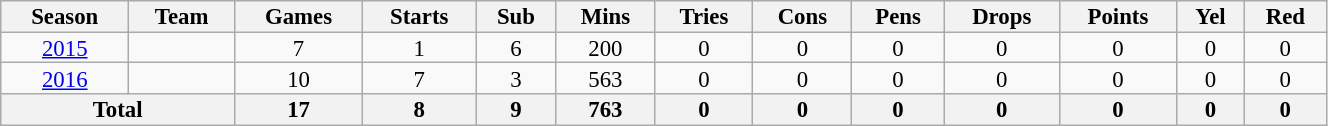<table class="wikitable" style="text-align:center; line-height:90%; font-size:95%; width:70%;">
<tr>
<th>Season</th>
<th>Team</th>
<th>Games</th>
<th>Starts</th>
<th>Sub</th>
<th>Mins</th>
<th>Tries</th>
<th>Cons</th>
<th>Pens</th>
<th>Drops</th>
<th>Points</th>
<th>Yel</th>
<th>Red</th>
</tr>
<tr>
<td><a href='#'>2015</a></td>
<td></td>
<td>7</td>
<td>1</td>
<td>6</td>
<td>200</td>
<td>0</td>
<td>0</td>
<td>0</td>
<td>0</td>
<td>0</td>
<td>0</td>
<td>0</td>
</tr>
<tr>
<td><a href='#'>2016</a></td>
<td></td>
<td>10</td>
<td>7</td>
<td>3</td>
<td>563</td>
<td>0</td>
<td>0</td>
<td>0</td>
<td>0</td>
<td>0</td>
<td>0</td>
<td>0</td>
</tr>
<tr>
<th colspan="2">Total</th>
<th>17</th>
<th>8</th>
<th>9</th>
<th>763</th>
<th>0</th>
<th>0</th>
<th>0</th>
<th>0</th>
<th>0</th>
<th>0</th>
<th>0</th>
</tr>
</table>
